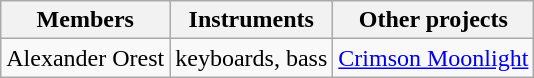<table class="wikitable">
<tr>
<th>Members</th>
<th>Instruments</th>
<th>Other projects</th>
</tr>
<tr>
<td>Alexander Orest</td>
<td>keyboards, bass</td>
<td><a href='#'>Crimson Moonlight</a></td>
</tr>
</table>
